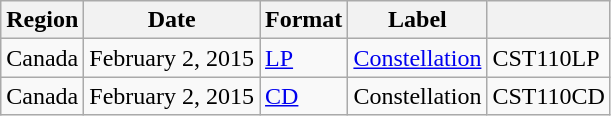<table class="wikitable plainrowheaders">
<tr>
<th scope="col">Region</th>
<th scope="col">Date</th>
<th scope="col">Format</th>
<th scope="col">Label</th>
<th scope="col"></th>
</tr>
<tr>
<td>Canada</td>
<td>February 2, 2015</td>
<td><a href='#'>LP</a></td>
<td><a href='#'>Constellation</a></td>
<td>CST110LP</td>
</tr>
<tr>
<td>Canada</td>
<td>February 2, 2015</td>
<td><a href='#'>CD</a></td>
<td>Constellation</td>
<td>CST110CD</td>
</tr>
</table>
